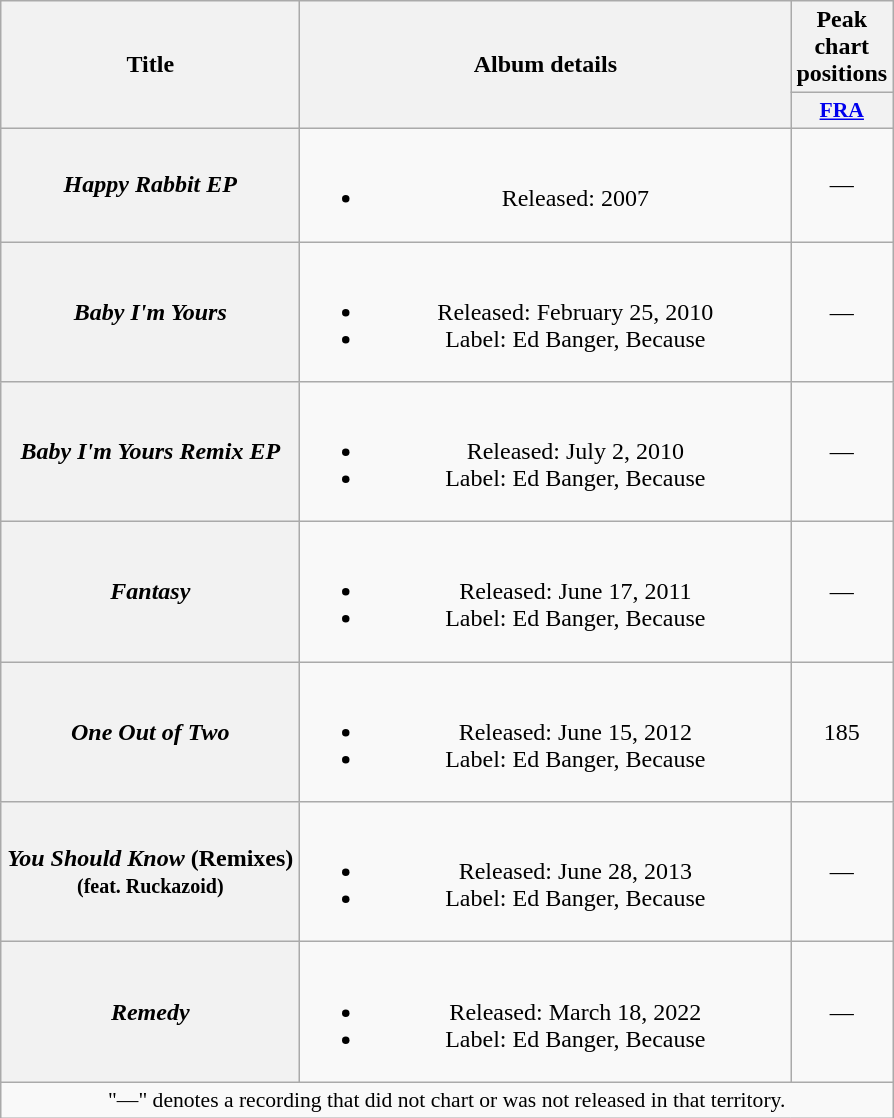<table class="wikitable plainrowheaders" style="text-align:center;">
<tr>
<th scope="col" rowspan="2" style="width:12em;">Title</th>
<th scope="col" rowspan="2" style="width:20em;">Album details</th>
<th scope="col">Peak chart positions</th>
</tr>
<tr>
<th scope="col" style="width:3em;font-size:90%;"><a href='#'>FRA</a><br></th>
</tr>
<tr>
<th scope="row"><em>Happy Rabbit EP</em></th>
<td><br><ul><li>Released: 2007</li></ul></td>
<td>—</td>
</tr>
<tr>
<th scope="row"><em>Baby I'm Yours</em></th>
<td><br><ul><li>Released: February 25, 2010</li><li>Label: Ed Banger, Because</li></ul></td>
<td>—</td>
</tr>
<tr>
<th scope="row"><em>Baby I'm Yours Remix EP</em></th>
<td><br><ul><li>Released: July 2, 2010</li><li>Label: Ed Banger, Because</li></ul></td>
<td>—</td>
</tr>
<tr>
<th scope="row"><em>Fantasy</em></th>
<td><br><ul><li>Released: June 17, 2011</li><li>Label: Ed Banger, Because</li></ul></td>
<td>—</td>
</tr>
<tr>
<th scope="row"><em>One Out of Two</em></th>
<td><br><ul><li>Released: June 15, 2012</li><li>Label: Ed Banger, Because</li></ul></td>
<td>185</td>
</tr>
<tr>
<th scope="row"><em>You Should Know</em> (Remixes) <small>(feat. Ruckazoid)</small></th>
<td><br><ul><li>Released: June 28, 2013</li><li>Label: Ed Banger, Because</li></ul></td>
<td>—</td>
</tr>
<tr>
<th scope="row"><em>Remedy</em></th>
<td><br><ul><li>Released: March 18, 2022</li><li>Label: Ed Banger, Because</li></ul></td>
<td>—</td>
</tr>
<tr>
<td colspan="3" style="font-size:90%">"—" denotes a recording that did not chart or was not released in that territory.</td>
</tr>
</table>
